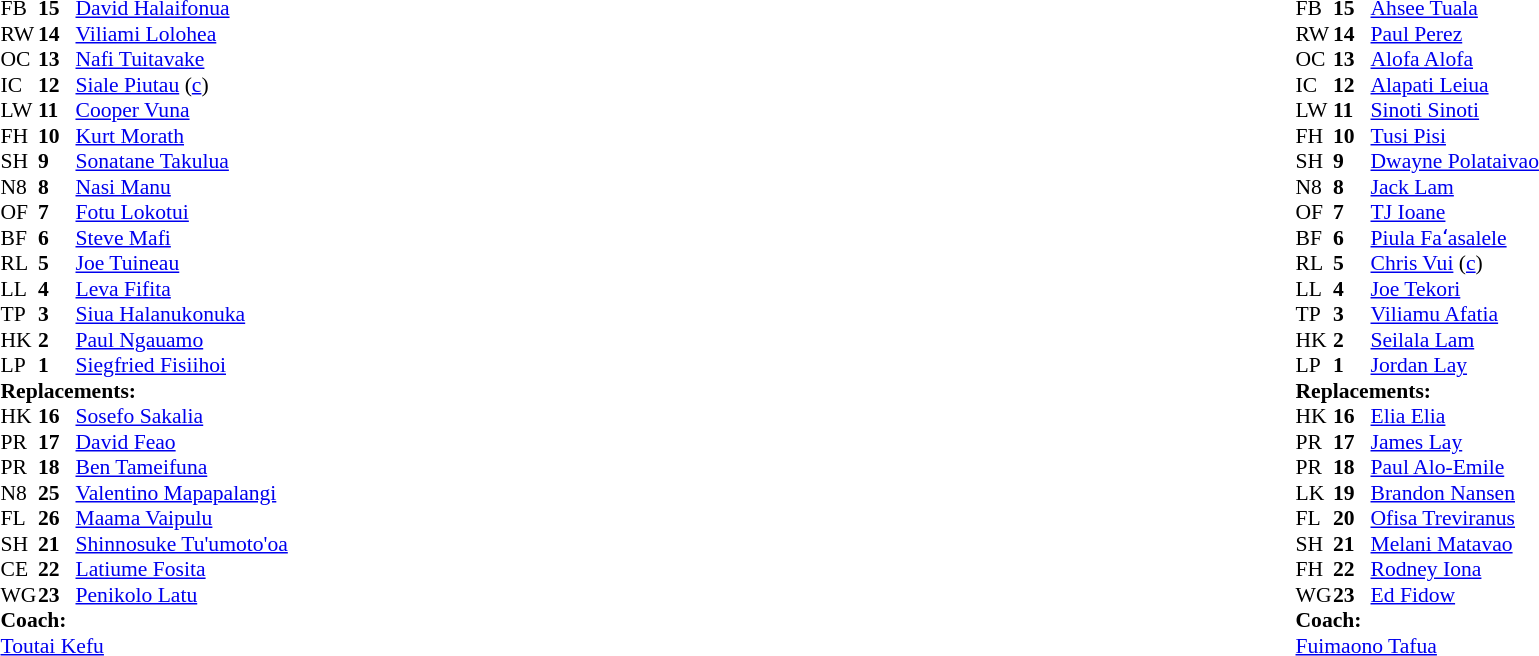<table style="width:100%;">
<tr>
<td style="vertical-align:top; width:50%;"><br><table style="font-size: 90%" cellspacing="0" cellpadding="0">
<tr>
<th width="25"></th>
<th width="25"></th>
</tr>
<tr>
<td>FB</td>
<td><strong>15</strong></td>
<td><a href='#'>David Halaifonua</a></td>
<td></td>
<td></td>
</tr>
<tr>
<td>RW</td>
<td><strong>14</strong></td>
<td><a href='#'>Viliami Lolohea</a></td>
</tr>
<tr>
<td>OC</td>
<td><strong>13</strong></td>
<td><a href='#'>Nafi Tuitavake</a></td>
</tr>
<tr>
<td>IC</td>
<td><strong>12</strong></td>
<td><a href='#'>Siale Piutau</a> (<a href='#'>c</a>)</td>
<td></td>
<td colspan=2></td>
</tr>
<tr>
<td>LW</td>
<td><strong>11</strong></td>
<td><a href='#'>Cooper Vuna</a></td>
</tr>
<tr>
<td>FH</td>
<td><strong>10</strong></td>
<td><a href='#'>Kurt Morath</a></td>
</tr>
<tr>
<td>SH</td>
<td><strong>9</strong></td>
<td><a href='#'>Sonatane Takulua</a></td>
</tr>
<tr>
<td>N8</td>
<td><strong>8</strong></td>
<td><a href='#'>Nasi Manu</a></td>
<td></td>
<td></td>
</tr>
<tr>
<td>OF</td>
<td><strong>7</strong></td>
<td><a href='#'>Fotu Lokotui</a></td>
</tr>
<tr>
<td>BF</td>
<td><strong>6</strong></td>
<td><a href='#'>Steve Mafi</a></td>
</tr>
<tr>
<td>RL</td>
<td><strong>5</strong></td>
<td><a href='#'>Joe Tuineau</a></td>
<td></td>
<td></td>
</tr>
<tr>
<td>LL</td>
<td><strong>4</strong></td>
<td><a href='#'>Leva Fifita</a></td>
</tr>
<tr>
<td>TP</td>
<td><strong>3</strong></td>
<td><a href='#'>Siua Halanukonuka</a></td>
<td></td>
<td></td>
</tr>
<tr>
<td>HK</td>
<td><strong>2</strong></td>
<td><a href='#'>Paul Ngauamo</a></td>
<td></td>
</tr>
<tr>
<td>LP</td>
<td><strong>1</strong></td>
<td><a href='#'>Siegfried Fisiihoi</a></td>
<td></td>
<td></td>
</tr>
<tr>
<td colspan=3><strong>Replacements:</strong></td>
</tr>
<tr>
<td>HK</td>
<td><strong>16</strong></td>
<td><a href='#'>Sosefo Sakalia</a></td>
<td></td>
<td></td>
<td></td>
</tr>
<tr>
<td>PR</td>
<td><strong>17</strong></td>
<td><a href='#'>David Feao</a></td>
<td></td>
<td></td>
</tr>
<tr>
<td>PR</td>
<td><strong>18</strong></td>
<td><a href='#'>Ben Tameifuna</a></td>
<td></td>
<td></td>
</tr>
<tr>
<td>N8</td>
<td><strong>25</strong></td>
<td><a href='#'>Valentino Mapapalangi</a></td>
<td></td>
<td></td>
<td></td>
</tr>
<tr>
<td>FL</td>
<td><strong>26</strong></td>
<td><a href='#'>Maama Vaipulu</a></td>
<td></td>
<td></td>
</tr>
<tr>
<td>SH</td>
<td><strong>21</strong></td>
<td><a href='#'>Shinnosuke Tu'umoto'oa</a></td>
</tr>
<tr>
<td>CE</td>
<td><strong>22</strong></td>
<td><a href='#'>Latiume Fosita</a></td>
<td></td>
<td></td>
<td></td>
</tr>
<tr>
<td>WG</td>
<td><strong>23</strong></td>
<td><a href='#'>Penikolo Latu</a></td>
<td></td>
<td></td>
</tr>
<tr>
<td colspan=3><strong>Coach:</strong></td>
</tr>
<tr>
<td colspan="4"> <a href='#'>Toutai Kefu</a></td>
</tr>
</table>
</td>
<td style="vertical-align:top; width:50%;"><br><table cellspacing="0" cellpadding="0" style="font-size:90%; margin:auto;">
<tr>
<th width="25"></th>
<th width="25"></th>
</tr>
<tr>
<td>FB</td>
<td><strong>15</strong></td>
<td><a href='#'>Ahsee Tuala</a></td>
<td></td>
<td></td>
</tr>
<tr>
<td>RW</td>
<td><strong>14</strong></td>
<td><a href='#'>Paul Perez</a></td>
</tr>
<tr>
<td>OC</td>
<td><strong>13</strong></td>
<td><a href='#'>Alofa Alofa</a></td>
<td></td>
<td></td>
</tr>
<tr>
<td>IC</td>
<td><strong>12</strong></td>
<td><a href='#'>Alapati Leiua</a></td>
</tr>
<tr>
<td>LW</td>
<td><strong>11</strong></td>
<td><a href='#'>Sinoti Sinoti</a></td>
</tr>
<tr>
<td>FH</td>
<td><strong>10</strong></td>
<td><a href='#'>Tusi Pisi</a></td>
</tr>
<tr>
<td>SH</td>
<td><strong>9</strong></td>
<td><a href='#'>Dwayne Polataivao</a></td>
<td></td>
<td></td>
</tr>
<tr>
<td>N8</td>
<td><strong>8</strong></td>
<td><a href='#'>Jack Lam</a></td>
<td></td>
<td></td>
</tr>
<tr>
<td>OF</td>
<td><strong>7</strong></td>
<td><a href='#'>TJ Ioane</a></td>
</tr>
<tr>
<td>BF</td>
<td><strong>6</strong></td>
<td><a href='#'>Piula Faʻasalele</a></td>
</tr>
<tr>
<td>RL</td>
<td><strong>5</strong></td>
<td><a href='#'>Chris Vui</a> (<a href='#'>c</a>)</td>
</tr>
<tr>
<td>LL</td>
<td><strong>4</strong></td>
<td><a href='#'>Joe Tekori</a></td>
<td></td>
<td></td>
</tr>
<tr>
<td>TP</td>
<td><strong>3</strong></td>
<td><a href='#'>Viliamu Afatia</a></td>
<td></td>
<td></td>
</tr>
<tr>
<td>HK</td>
<td><strong>2</strong></td>
<td><a href='#'>Seilala Lam</a></td>
<td></td>
<td></td>
</tr>
<tr>
<td>LP</td>
<td><strong>1</strong></td>
<td><a href='#'>Jordan Lay</a></td>
<td></td>
<td></td>
</tr>
<tr>
<td colspan=3><strong>Replacements:</strong></td>
</tr>
<tr>
<td>HK</td>
<td><strong>16</strong></td>
<td><a href='#'>Elia Elia</a></td>
<td></td>
<td></td>
</tr>
<tr>
<td>PR</td>
<td><strong>17</strong></td>
<td><a href='#'>James Lay</a></td>
<td></td>
<td></td>
</tr>
<tr>
<td>PR</td>
<td><strong>18</strong></td>
<td><a href='#'>Paul Alo-Emile</a></td>
<td></td>
<td></td>
</tr>
<tr>
<td>LK</td>
<td><strong>19</strong></td>
<td><a href='#'>Brandon Nansen</a></td>
<td></td>
<td></td>
</tr>
<tr>
<td>FL</td>
<td><strong>20</strong></td>
<td><a href='#'>Ofisa Treviranus</a></td>
<td></td>
<td></td>
</tr>
<tr>
<td>SH</td>
<td><strong>21</strong></td>
<td><a href='#'>Melani Matavao</a></td>
<td></td>
<td></td>
</tr>
<tr>
<td>FH</td>
<td><strong>22</strong></td>
<td><a href='#'>Rodney Iona</a></td>
<td></td>
<td></td>
</tr>
<tr>
<td>WG</td>
<td><strong>23</strong></td>
<td><a href='#'>Ed Fidow</a></td>
<td></td>
<td></td>
</tr>
<tr>
<td colspan=3><strong>Coach:</strong></td>
</tr>
<tr>
<td colspan="4"> <a href='#'>Fuimaono Tafua</a></td>
</tr>
</table>
</td>
</tr>
</table>
